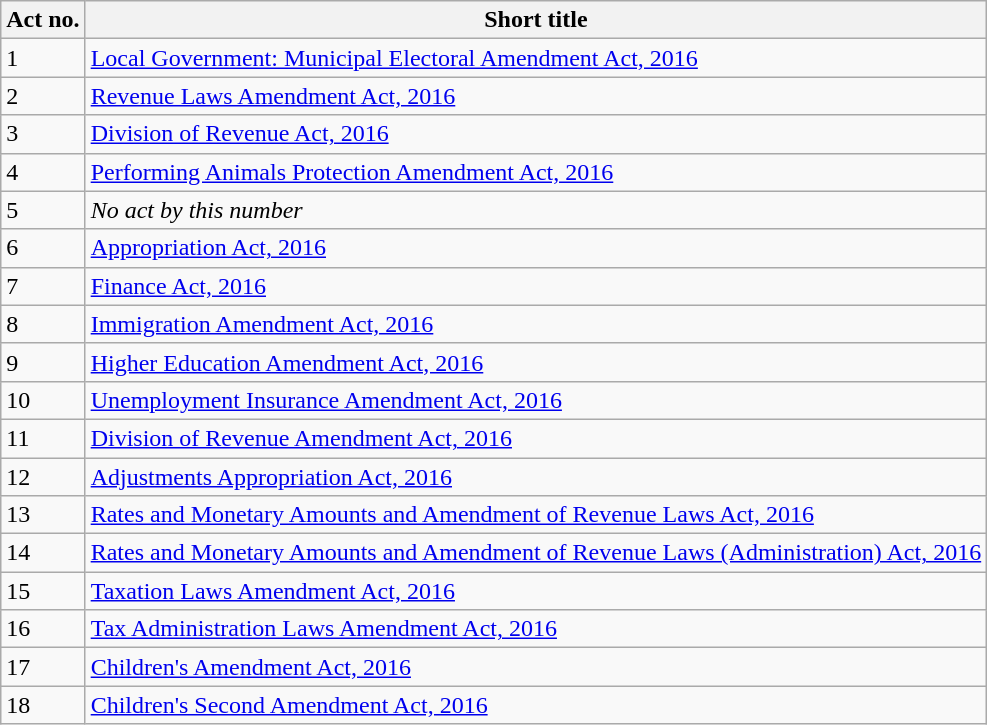<table class="wikitable sortable">
<tr>
<th>Act no.</th>
<th>Short title</th>
</tr>
<tr>
<td>1</td>
<td><a href='#'>Local Government: Municipal Electoral Amendment Act, 2016</a></td>
</tr>
<tr>
<td>2</td>
<td><a href='#'>Revenue Laws Amendment Act, 2016</a></td>
</tr>
<tr>
<td>3</td>
<td><a href='#'>Division of Revenue Act, 2016</a></td>
</tr>
<tr>
<td>4</td>
<td><a href='#'>Performing Animals Protection Amendment Act, 2016</a></td>
</tr>
<tr>
<td>5</td>
<td><em>No act by this number</em></td>
</tr>
<tr>
<td>6</td>
<td><a href='#'>Appropriation Act, 2016</a></td>
</tr>
<tr>
<td>7</td>
<td><a href='#'>Finance Act, 2016</a></td>
</tr>
<tr>
<td>8</td>
<td><a href='#'>Immigration Amendment Act, 2016</a></td>
</tr>
<tr>
<td>9</td>
<td><a href='#'>Higher Education Amendment Act, 2016</a></td>
</tr>
<tr>
<td>10</td>
<td><a href='#'>Unemployment Insurance Amendment Act, 2016</a></td>
</tr>
<tr>
<td>11</td>
<td><a href='#'>Division of Revenue Amendment Act, 2016</a></td>
</tr>
<tr>
<td>12</td>
<td><a href='#'>Adjustments Appropriation Act, 2016</a></td>
</tr>
<tr>
<td>13</td>
<td><a href='#'>Rates and Monetary Amounts and Amendment of Revenue Laws Act, 2016</a></td>
</tr>
<tr>
<td>14</td>
<td><a href='#'>Rates and Monetary Amounts and Amendment of Revenue Laws (Administration) Act, 2016</a></td>
</tr>
<tr>
<td>15</td>
<td><a href='#'>Taxation Laws Amendment Act, 2016</a></td>
</tr>
<tr>
<td>16</td>
<td><a href='#'>Tax Administration Laws Amendment Act, 2016</a></td>
</tr>
<tr>
<td>17</td>
<td><a href='#'>Children's Amendment Act, 2016</a></td>
</tr>
<tr>
<td>18</td>
<td><a href='#'>Children's Second Amendment Act, 2016</a></td>
</tr>
</table>
